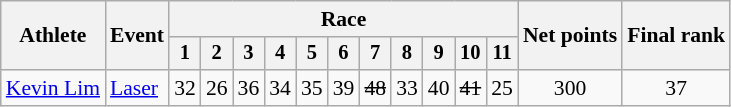<table class="wikitable" style="font-size:90%;">
<tr>
<th rowspan=2>Athlete</th>
<th rowspan=2>Event</th>
<th colspan=11>Race</th>
<th rowspan=2>Net points</th>
<th rowspan=2>Final rank</th>
</tr>
<tr style="font-size:95%">
<th>1</th>
<th>2</th>
<th>3</th>
<th>4</th>
<th>5</th>
<th>6</th>
<th>7</th>
<th>8</th>
<th>9</th>
<th>10</th>
<th>11</th>
</tr>
<tr align=center>
<td align=left><a href='#'>Kevin Lim</a></td>
<td align=left><a href='#'>Laser</a></td>
<td>32</td>
<td>26</td>
<td>36</td>
<td>34</td>
<td>35</td>
<td>39</td>
<td><s>48</s></td>
<td>33</td>
<td>40</td>
<td><s>41</s></td>
<td>25</td>
<td>300</td>
<td>37</td>
</tr>
</table>
